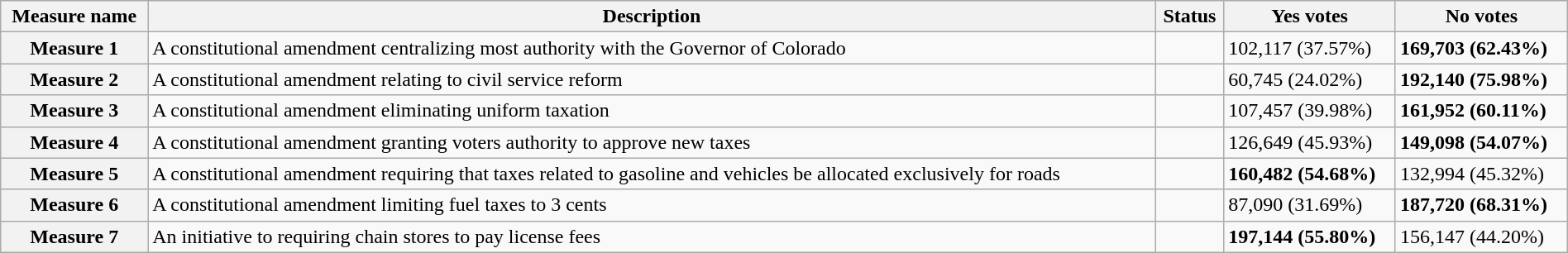<table class="wikitable sortable plainrowheaders" style="width:100%">
<tr>
<th scope="col">Measure name</th>
<th class="unsortable" scope="col">Description</th>
<th scope="col">Status</th>
<th scope="col">Yes votes</th>
<th scope="col">No votes</th>
</tr>
<tr>
<th scope="row">Measure 1</th>
<td>A constitutional amendment centralizing most authority with the Governor of Colorado</td>
<td></td>
<td>102,117 (37.57%)</td>
<td><strong>169,703 (62.43%)</strong></td>
</tr>
<tr>
<th scope="row">Measure 2</th>
<td>A constitutional amendment relating to civil service reform</td>
<td></td>
<td>60,745 (24.02%)</td>
<td><strong>192,140 (75.98%)</strong></td>
</tr>
<tr>
<th scope="row">Measure 3</th>
<td>A constitutional amendment eliminating uniform taxation</td>
<td></td>
<td>107,457 (39.98%)</td>
<td><strong>161,952 (60.11%)</strong></td>
</tr>
<tr>
<th scope="row">Measure 4</th>
<td>A constitutional amendment granting voters authority to approve new taxes</td>
<td></td>
<td>126,649 (45.93%)</td>
<td><strong>149,098 (54.07%)</strong></td>
</tr>
<tr>
<th scope="row">Measure 5</th>
<td>A constitutional amendment requiring that taxes related to gasoline and vehicles be allocated exclusively for roads</td>
<td></td>
<td><strong>160,482 (54.68%)</strong></td>
<td>132,994 (45.32%)</td>
</tr>
<tr>
<th scope="row">Measure 6</th>
<td>A constitutional amendment limiting fuel taxes to 3 cents</td>
<td></td>
<td>87,090 (31.69%)</td>
<td><strong>187,720 (68.31%)</strong></td>
</tr>
<tr>
<th scope="row">Measure 7</th>
<td>An initiative to requiring chain stores to pay license fees</td>
<td></td>
<td><strong>197,144 (55.80%)</strong></td>
<td>156,147 (44.20%)</td>
</tr>
</table>
